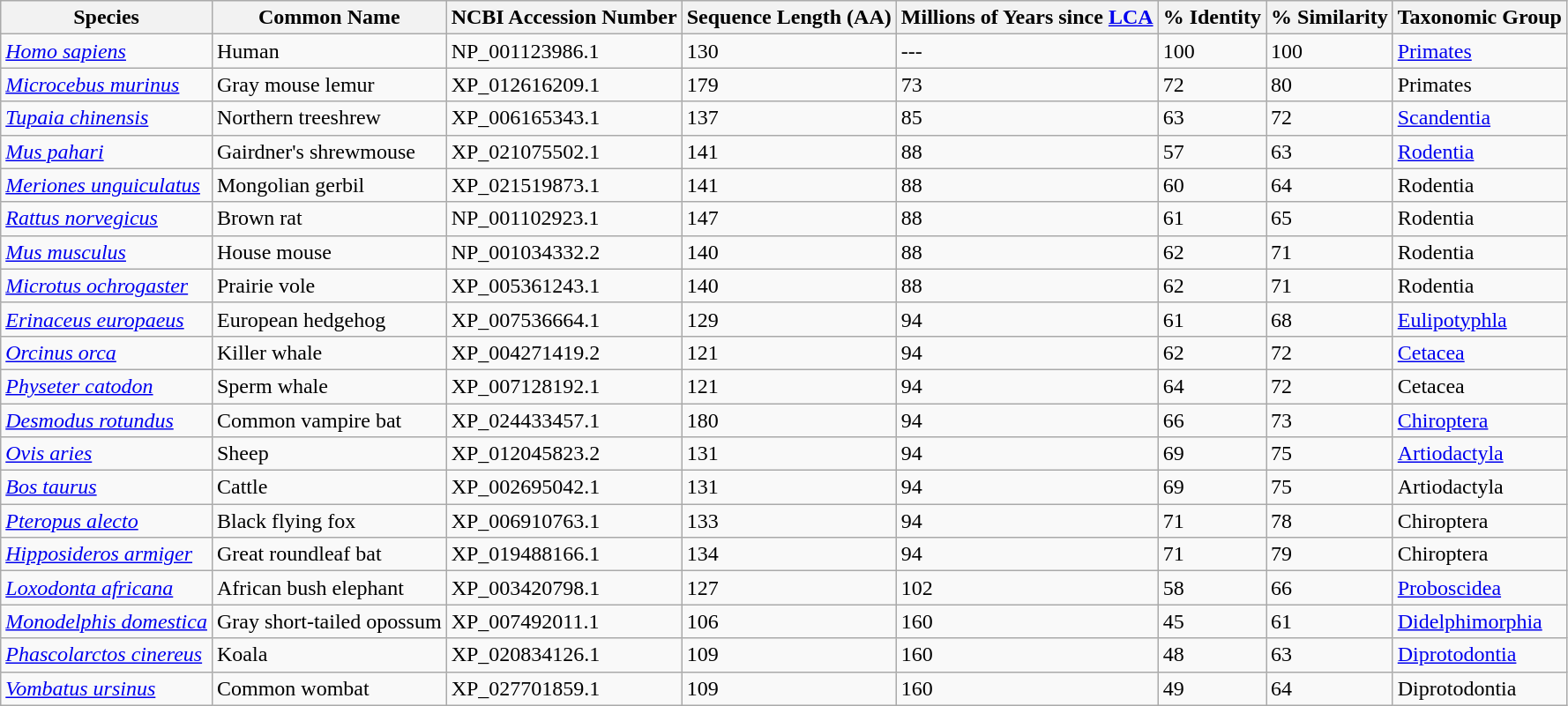<table class="wikitable">
<tr>
<th>Species</th>
<th>Common Name</th>
<th>NCBI Accession Number</th>
<th>Sequence Length (AA)</th>
<th>Millions of Years since <a href='#'>LCA</a></th>
<th>% Identity</th>
<th>% Similarity</th>
<th>Taxonomic Group</th>
</tr>
<tr>
<td><em><a href='#'>Homo sapiens</a></em></td>
<td>Human</td>
<td>NP_001123986.1</td>
<td>130</td>
<td>---</td>
<td>100</td>
<td>100</td>
<td><a href='#'>Primates</a></td>
</tr>
<tr>
<td><em><a href='#'>Microcebus murinus</a></em></td>
<td>Gray mouse lemur</td>
<td>XP_012616209.1</td>
<td>179</td>
<td>73</td>
<td>72</td>
<td>80</td>
<td>Primates</td>
</tr>
<tr>
<td><em><a href='#'>Tupaia chinensis</a></em></td>
<td>Northern treeshrew</td>
<td>XP_006165343.1</td>
<td>137</td>
<td>85</td>
<td>63</td>
<td>72</td>
<td><a href='#'>Scandentia</a></td>
</tr>
<tr>
<td><em><a href='#'>Mus pahari</a></em></td>
<td>Gairdner's shrewmouse</td>
<td>XP_021075502.1</td>
<td>141</td>
<td>88</td>
<td>57</td>
<td>63</td>
<td><a href='#'>Rodentia</a></td>
</tr>
<tr>
<td><em><a href='#'>Meriones unguiculatus</a></em></td>
<td>Mongolian gerbil</td>
<td>XP_021519873.1</td>
<td>141</td>
<td>88</td>
<td>60</td>
<td>64</td>
<td>Rodentia</td>
</tr>
<tr>
<td><em><a href='#'>Rattus norvegicus</a></em></td>
<td>Brown rat</td>
<td>NP_001102923.1</td>
<td>147</td>
<td>88</td>
<td>61</td>
<td>65</td>
<td>Rodentia</td>
</tr>
<tr>
<td><em><a href='#'>Mus musculus</a></em></td>
<td>House mouse</td>
<td>NP_001034332.2</td>
<td>140</td>
<td>88</td>
<td>62</td>
<td>71</td>
<td>Rodentia</td>
</tr>
<tr>
<td><em><a href='#'>Microtus ochrogaster</a></em></td>
<td>Prairie vole</td>
<td>XP_005361243.1</td>
<td>140</td>
<td>88</td>
<td>62</td>
<td>71</td>
<td>Rodentia</td>
</tr>
<tr>
<td><em><a href='#'>Erinaceus europaeus</a></em></td>
<td>European hedgehog</td>
<td>XP_007536664.1</td>
<td>129</td>
<td>94</td>
<td>61</td>
<td>68</td>
<td><a href='#'>Eulipotyphla</a></td>
</tr>
<tr>
<td><em><a href='#'>Orcinus orca</a></em></td>
<td>Killer whale</td>
<td>XP_004271419.2</td>
<td>121</td>
<td>94</td>
<td>62</td>
<td>72</td>
<td><a href='#'>Cetacea</a></td>
</tr>
<tr>
<td><em><a href='#'>Physeter catodon</a></em></td>
<td>Sperm whale</td>
<td>XP_007128192.1</td>
<td>121</td>
<td>94</td>
<td>64</td>
<td>72</td>
<td>Cetacea</td>
</tr>
<tr>
<td><em><a href='#'>Desmodus rotundus</a></em></td>
<td>Common vampire bat</td>
<td>XP_024433457.1</td>
<td>180</td>
<td>94</td>
<td>66</td>
<td>73</td>
<td><a href='#'>Chiroptera</a></td>
</tr>
<tr>
<td><em><a href='#'>Ovis aries</a></em></td>
<td>Sheep</td>
<td>XP_012045823.2</td>
<td>131</td>
<td>94</td>
<td>69</td>
<td>75</td>
<td><a href='#'>Artiodactyla</a></td>
</tr>
<tr>
<td><em><a href='#'>Bos taurus</a></em></td>
<td>Cattle</td>
<td>XP_002695042.1</td>
<td>131</td>
<td>94</td>
<td>69</td>
<td>75</td>
<td>Artiodactyla</td>
</tr>
<tr>
<td><em><a href='#'>Pteropus alecto</a></em></td>
<td>Black flying fox</td>
<td>XP_006910763.1</td>
<td>133</td>
<td>94</td>
<td>71</td>
<td>78</td>
<td>Chiroptera</td>
</tr>
<tr>
<td><em><a href='#'>Hipposideros armiger</a></em></td>
<td>Great roundleaf bat</td>
<td>XP_019488166.1</td>
<td>134</td>
<td>94</td>
<td>71</td>
<td>79</td>
<td>Chiroptera</td>
</tr>
<tr>
<td><em><a href='#'>Loxodonta africana</a></em></td>
<td>African bush elephant</td>
<td>XP_003420798.1</td>
<td>127</td>
<td>102</td>
<td>58</td>
<td>66</td>
<td><a href='#'>Proboscidea</a></td>
</tr>
<tr>
<td><em><a href='#'>Monodelphis domestica</a></em></td>
<td>Gray short-tailed opossum</td>
<td>XP_007492011.1</td>
<td>106</td>
<td>160</td>
<td>45</td>
<td>61</td>
<td><a href='#'>Didelphimorphia</a></td>
</tr>
<tr>
<td><em><a href='#'>Phascolarctos cinereus</a></em></td>
<td>Koala</td>
<td>XP_020834126.1</td>
<td>109</td>
<td>160</td>
<td>48</td>
<td>63</td>
<td><a href='#'>Diprotodontia</a></td>
</tr>
<tr>
<td><em><a href='#'>Vombatus ursinus</a></em></td>
<td>Common wombat</td>
<td>XP_027701859.1</td>
<td>109</td>
<td>160</td>
<td>49</td>
<td>64</td>
<td>Diprotodontia</td>
</tr>
</table>
